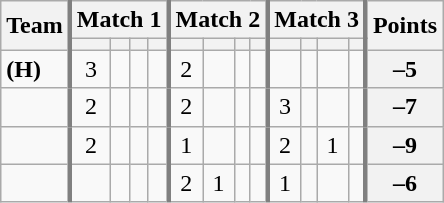<table class="wikitable sortable" style="text-align:center;">
<tr>
<th rowspan=2>Team</th>
<th colspan=4 style="border-left:3px solid gray">Match 1</th>
<th colspan=4 style="border-left:3px solid gray">Match 2</th>
<th colspan=4 style="border-left:3px solid gray">Match 3</th>
<th rowspan=2 style="border-left:3px solid gray">Points</th>
</tr>
<tr>
<th style="border-left:3px solid gray"></th>
<th></th>
<th></th>
<th></th>
<th style="border-left:3px solid gray"></th>
<th></th>
<th></th>
<th></th>
<th style="border-left:3px solid gray"></th>
<th></th>
<th></th>
<th></th>
</tr>
<tr>
<td align=left> <strong>(H)</strong></td>
<td style="border-left:3px solid gray">3</td>
<td></td>
<td></td>
<td></td>
<td style="border-left:3px solid gray">2</td>
<td></td>
<td></td>
<td></td>
<td style="border-left:3px solid gray"></td>
<td></td>
<td></td>
<td></td>
<th style="border-left:3px solid gray">–5</th>
</tr>
<tr>
<td align=left></td>
<td style="border-left:3px solid gray">2</td>
<td></td>
<td></td>
<td></td>
<td style="border-left:3px solid gray">2</td>
<td></td>
<td></td>
<td></td>
<td style="border-left:3px solid gray">3</td>
<td></td>
<td></td>
<td></td>
<th style="border-left:3px solid gray">–7</th>
</tr>
<tr>
<td align=left></td>
<td style="border-left:3px solid gray">2</td>
<td></td>
<td></td>
<td></td>
<td style="border-left:3px solid gray">1</td>
<td></td>
<td></td>
<td></td>
<td style="border-left:3px solid gray">2</td>
<td></td>
<td>1</td>
<td></td>
<th style="border-left:3px solid gray">–9</th>
</tr>
<tr>
<td align=left></td>
<td style="border-left:3px solid gray"></td>
<td></td>
<td></td>
<td></td>
<td style="border-left:3px solid gray">2</td>
<td>1</td>
<td></td>
<td></td>
<td style="border-left:3px solid gray">1</td>
<td></td>
<td></td>
<td></td>
<th style="border-left:3px solid gray">–6</th>
</tr>
</table>
